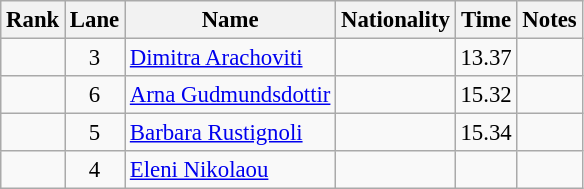<table class="wikitable sortable" style="text-align:center; font-size:95%">
<tr>
<th>Rank</th>
<th>Lane</th>
<th>Name</th>
<th>Nationality</th>
<th>Time</th>
<th>Notes</th>
</tr>
<tr>
<td></td>
<td>3</td>
<td align=left><a href='#'>Dimitra Arachoviti</a></td>
<td align=left></td>
<td>13.37</td>
<td></td>
</tr>
<tr>
<td></td>
<td>6</td>
<td align=left><a href='#'>Arna Gudmundsdottir</a></td>
<td align=left></td>
<td>15.32</td>
<td></td>
</tr>
<tr>
<td></td>
<td>5</td>
<td align=left><a href='#'>Barbara Rustignoli</a></td>
<td align=left></td>
<td>15.34</td>
<td></td>
</tr>
<tr>
<td></td>
<td>4</td>
<td align=left><a href='#'>Eleni Nikolaou</a></td>
<td align=left></td>
<td></td>
<td></td>
</tr>
</table>
